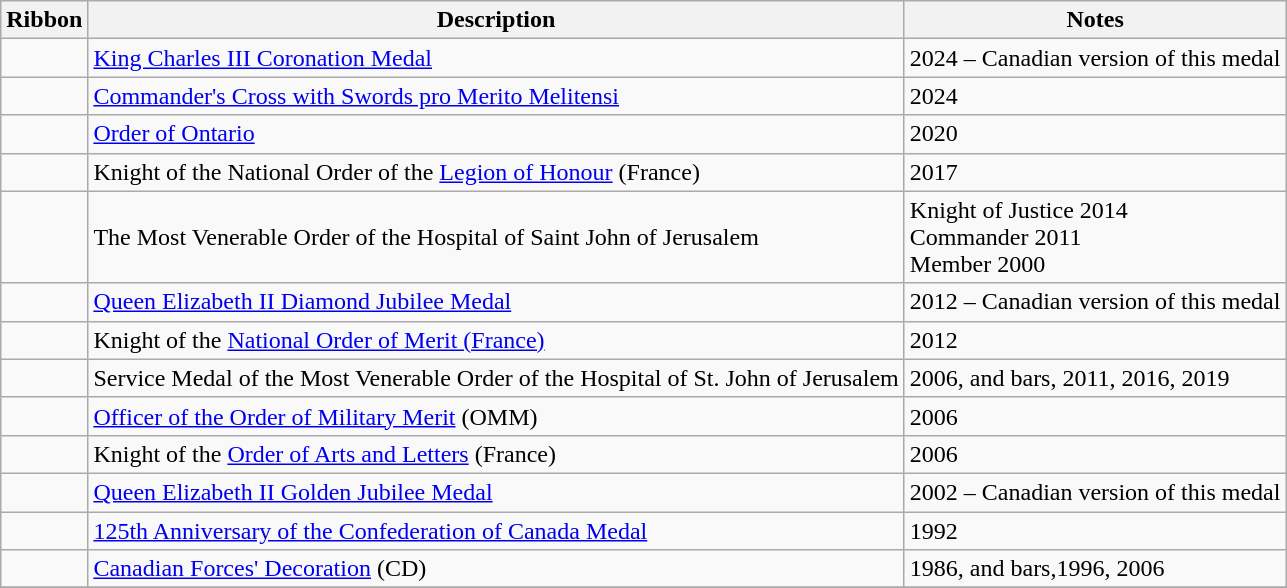<table class="wikitable">
<tr>
<th>Ribbon</th>
<th>Description</th>
<th>Notes</th>
</tr>
<tr>
<td></td>
<td><a href='#'>King Charles III Coronation Medal</a></td>
<td>2024 – Canadian version of this medal</td>
</tr>
<tr>
<td></td>
<td><a href='#'>Commander's Cross with Swords pro Merito Melitensi</a></td>
<td>2024</td>
</tr>
<tr>
<td></td>
<td><a href='#'>Order of Ontario</a></td>
<td>2020</td>
</tr>
<tr>
<td></td>
<td>Knight of the National Order of the <a href='#'>Legion of Honour</a> (France)</td>
<td>2017</td>
</tr>
<tr>
<td></td>
<td>The Most Venerable Order of the Hospital of Saint John of Jerusalem</td>
<td>Knight of Justice 2014<br>Commander 2011<br>Member 2000</td>
</tr>
<tr>
<td></td>
<td><a href='#'>Queen Elizabeth II Diamond Jubilee Medal</a></td>
<td>2012  – Canadian version of this medal</td>
</tr>
<tr>
<td></td>
<td>Knight of the <a href='#'>National Order of Merit (France)</a></td>
<td>2012</td>
</tr>
<tr>
<td></td>
<td>Service Medal of the Most Venerable Order of the Hospital of St. John of Jerusalem</td>
<td>2006, and bars, 2011, 2016, 2019</td>
</tr>
<tr>
<td></td>
<td><a href='#'>Officer of the Order of Military Merit</a> (OMM)</td>
<td>2006</td>
</tr>
<tr>
<td></td>
<td>Knight of the <a href='#'>Order of Arts and Letters</a> (France)</td>
<td>2006</td>
</tr>
<tr>
<td></td>
<td><a href='#'>Queen Elizabeth II Golden Jubilee Medal</a></td>
<td>2002 – Canadian version of this medal</td>
</tr>
<tr>
<td></td>
<td><a href='#'>125th Anniversary of the Confederation of Canada Medal</a></td>
<td>1992</td>
</tr>
<tr>
<td></td>
<td><a href='#'>Canadian Forces' Decoration</a> (CD)</td>
<td>1986, and bars,1996, 2006</td>
</tr>
<tr>
</tr>
</table>
